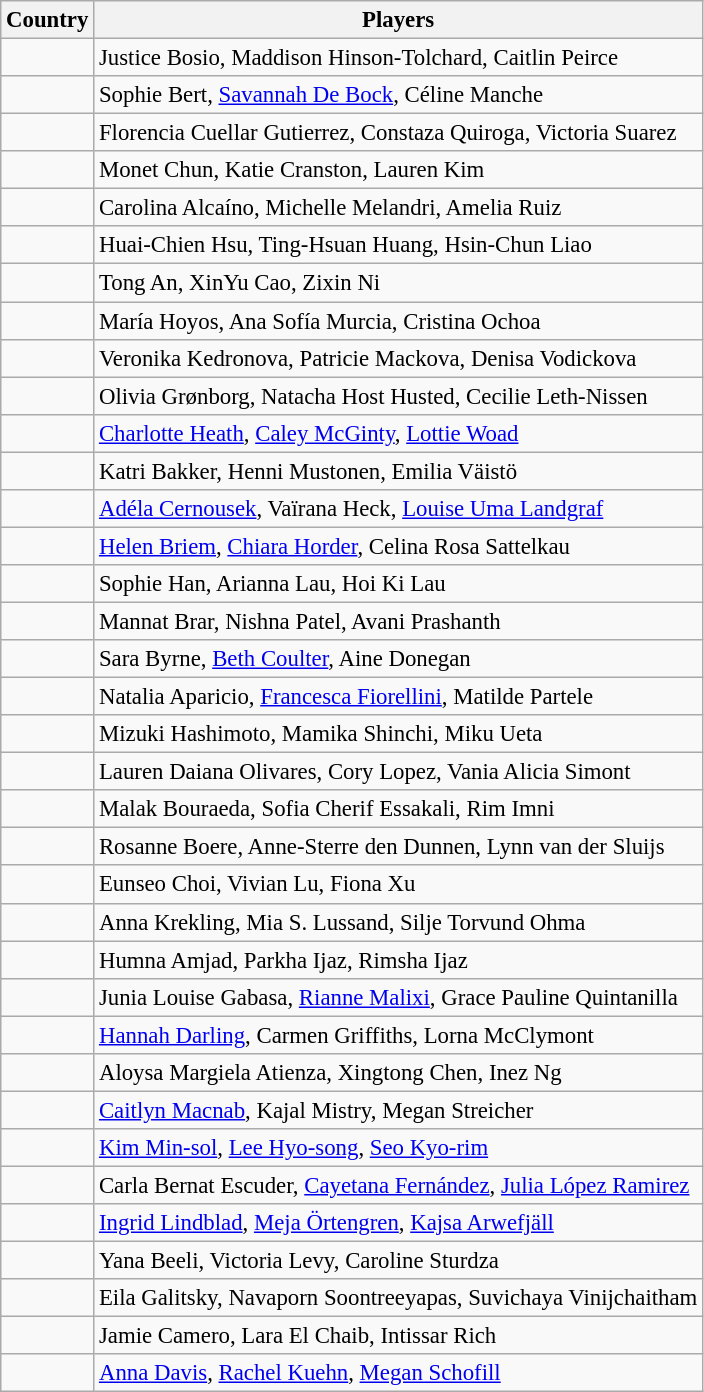<table class="wikitable" style="font-size:95%;">
<tr>
<th>Country</th>
<th>Players</th>
</tr>
<tr>
<td></td>
<td>Justice Bosio, Maddison Hinson-Tolchard, Caitlin Peirce</td>
</tr>
<tr>
<td></td>
<td>Sophie Bert, <a href='#'>Savannah De Bock</a>, Céline Manche</td>
</tr>
<tr>
<td></td>
<td>Florencia Cuellar Gutierrez, Constaza Quiroga, Victoria Suarez</td>
</tr>
<tr>
<td></td>
<td>Monet Chun, Katie Cranston, Lauren Kim</td>
</tr>
<tr>
<td></td>
<td>Carolina Alcaíno, Michelle Melandri, Amelia Ruiz</td>
</tr>
<tr>
<td></td>
<td>Huai-Chien Hsu, Ting-Hsuan Huang, Hsin-Chun Liao</td>
</tr>
<tr>
<td></td>
<td>Tong An, XinYu Cao, Zixin Ni</td>
</tr>
<tr>
<td></td>
<td>María Hoyos, Ana Sofía Murcia, Cristina Ochoa</td>
</tr>
<tr>
<td></td>
<td>Veronika Kedronova, Patricie Mackova, Denisa Vodickova</td>
</tr>
<tr>
<td></td>
<td>Olivia Grønborg, Natacha Host Husted, Cecilie Leth-Nissen</td>
</tr>
<tr>
<td></td>
<td><a href='#'>Charlotte Heath</a>, <a href='#'>Caley McGinty</a>, <a href='#'>Lottie Woad</a></td>
</tr>
<tr>
<td></td>
<td>Katri Bakker, Henni Mustonen, Emilia Väistö</td>
</tr>
<tr>
<td></td>
<td><a href='#'>Adéla Cernousek</a>, Vaïrana Heck, <a href='#'>Louise Uma Landgraf</a></td>
</tr>
<tr>
<td></td>
<td><a href='#'>Helen Briem</a>, <a href='#'>Chiara Horder</a>, Celina Rosa Sattelkau</td>
</tr>
<tr>
<td></td>
<td>Sophie Han, Arianna Lau, Hoi Ki Lau</td>
</tr>
<tr>
<td></td>
<td>Mannat Brar, Nishna Patel, Avani Prashanth</td>
</tr>
<tr>
<td></td>
<td>Sara Byrne, <a href='#'>Beth Coulter</a>, Aine Donegan</td>
</tr>
<tr>
<td></td>
<td>Natalia Aparicio, <a href='#'>Francesca Fiorellini</a>, Matilde Partele</td>
</tr>
<tr>
<td></td>
<td>Mizuki Hashimoto, Mamika Shinchi, Miku Ueta</td>
</tr>
<tr>
<td></td>
<td>Lauren Daiana Olivares, Cory Lopez, Vania Alicia Simont</td>
</tr>
<tr>
<td></td>
<td>Malak Bouraeda, Sofia Cherif Essakali, Rim Imni</td>
</tr>
<tr>
<td></td>
<td>Rosanne Boere, Anne-Sterre den Dunnen, Lynn van der Sluijs</td>
</tr>
<tr>
<td></td>
<td>Eunseo Choi, Vivian Lu, Fiona Xu</td>
</tr>
<tr>
<td></td>
<td>Anna Krekling, Mia S. Lussand, Silje Torvund Ohma</td>
</tr>
<tr>
<td></td>
<td>Humna Amjad, Parkha Ijaz, Rimsha Ijaz</td>
</tr>
<tr>
<td></td>
<td>Junia Louise Gabasa, <a href='#'>Rianne Malixi</a>, Grace Pauline Quintanilla</td>
</tr>
<tr>
<td></td>
<td><a href='#'>Hannah Darling</a>, Carmen Griffiths, Lorna McClymont</td>
</tr>
<tr>
<td></td>
<td>Aloysa Margiela Atienza, Xingtong Chen, Inez Ng</td>
</tr>
<tr>
<td></td>
<td><a href='#'>Caitlyn Macnab</a>, Kajal Mistry, Megan Streicher</td>
</tr>
<tr>
<td></td>
<td><a href='#'>Kim Min-sol</a>, <a href='#'>Lee Hyo-song</a>, <a href='#'>Seo Kyo-rim</a></td>
</tr>
<tr>
<td></td>
<td>Carla Bernat Escuder, <a href='#'>Cayetana Fernández</a>, <a href='#'>Julia López Ramirez</a></td>
</tr>
<tr>
<td></td>
<td><a href='#'>Ingrid Lindblad</a>, <a href='#'>Meja Örtengren</a>, <a href='#'>Kajsa Arwefjäll</a></td>
</tr>
<tr>
<td></td>
<td>Yana Beeli, Victoria Levy, Caroline Sturdza</td>
</tr>
<tr>
<td></td>
<td>Eila Galitsky, Navaporn Soontreeyapas, Suvichaya Vinijchaitham</td>
</tr>
<tr>
<td></td>
<td>Jamie Camero, Lara El Chaib, Intissar Rich</td>
</tr>
<tr>
<td></td>
<td><a href='#'>Anna Davis</a>, <a href='#'>Rachel Kuehn</a>, <a href='#'>Megan Schofill</a></td>
</tr>
</table>
